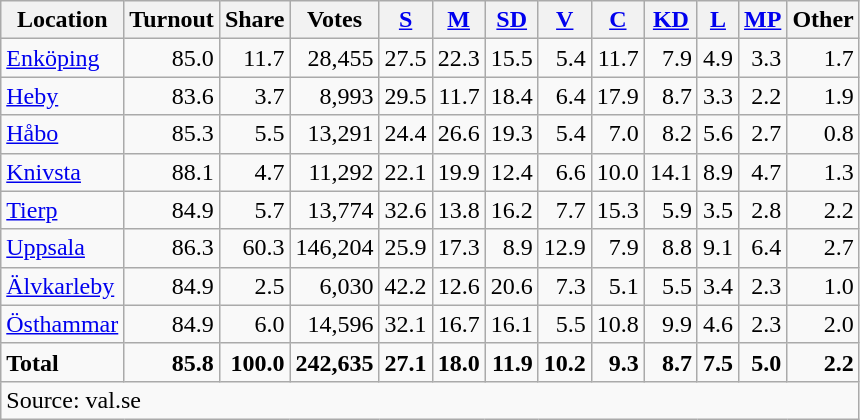<table class="wikitable sortable" style=text-align:right>
<tr>
<th>Location</th>
<th>Turnout</th>
<th>Share</th>
<th>Votes</th>
<th><a href='#'>S</a></th>
<th><a href='#'>M</a></th>
<th><a href='#'>SD</a></th>
<th><a href='#'>V</a></th>
<th><a href='#'>C</a></th>
<th><a href='#'>KD</a></th>
<th><a href='#'>L</a></th>
<th><a href='#'>MP</a></th>
<th>Other</th>
</tr>
<tr>
<td align=left><a href='#'>Enköping</a></td>
<td>85.0</td>
<td>11.7</td>
<td>28,455</td>
<td>27.5</td>
<td>22.3</td>
<td>15.5</td>
<td>5.4</td>
<td>11.7</td>
<td>7.9</td>
<td>4.9</td>
<td>3.3</td>
<td>1.7</td>
</tr>
<tr>
<td align=left><a href='#'>Heby</a></td>
<td>83.6</td>
<td>3.7</td>
<td>8,993</td>
<td>29.5</td>
<td>11.7</td>
<td>18.4</td>
<td>6.4</td>
<td>17.9</td>
<td>8.7</td>
<td>3.3</td>
<td>2.2</td>
<td>1.9</td>
</tr>
<tr>
<td align=left><a href='#'>Håbo</a></td>
<td>85.3</td>
<td>5.5</td>
<td>13,291</td>
<td>24.4</td>
<td>26.6</td>
<td>19.3</td>
<td>5.4</td>
<td>7.0</td>
<td>8.2</td>
<td>5.6</td>
<td>2.7</td>
<td>0.8</td>
</tr>
<tr>
<td align=left><a href='#'>Knivsta</a></td>
<td>88.1</td>
<td>4.7</td>
<td>11,292</td>
<td>22.1</td>
<td>19.9</td>
<td>12.4</td>
<td>6.6</td>
<td>10.0</td>
<td>14.1</td>
<td>8.9</td>
<td>4.7</td>
<td>1.3</td>
</tr>
<tr>
<td align=left><a href='#'>Tierp</a></td>
<td>84.9</td>
<td>5.7</td>
<td>13,774</td>
<td>32.6</td>
<td>13.8</td>
<td>16.2</td>
<td>7.7</td>
<td>15.3</td>
<td>5.9</td>
<td>3.5</td>
<td>2.8</td>
<td>2.2</td>
</tr>
<tr>
<td align=left><a href='#'>Uppsala</a></td>
<td>86.3</td>
<td>60.3</td>
<td>146,204</td>
<td>25.9</td>
<td>17.3</td>
<td>8.9</td>
<td>12.9</td>
<td>7.9</td>
<td>8.8</td>
<td>9.1</td>
<td>6.4</td>
<td>2.7</td>
</tr>
<tr>
<td align=left><a href='#'>Älvkarleby</a></td>
<td>84.9</td>
<td>2.5</td>
<td>6,030</td>
<td>42.2</td>
<td>12.6</td>
<td>20.6</td>
<td>7.3</td>
<td>5.1</td>
<td>5.5</td>
<td>3.4</td>
<td>2.3</td>
<td>1.0</td>
</tr>
<tr>
<td align=left><a href='#'>Östhammar</a></td>
<td>84.9</td>
<td>6.0</td>
<td>14,596</td>
<td>32.1</td>
<td>16.7</td>
<td>16.1</td>
<td>5.5</td>
<td>10.8</td>
<td>9.9</td>
<td>4.6</td>
<td>2.3</td>
<td>2.0</td>
</tr>
<tr>
<td align=left><strong>Total</strong></td>
<td><strong>85.8</strong></td>
<td><strong>100.0</strong></td>
<td><strong>242,635</strong></td>
<td><strong>27.1</strong></td>
<td><strong>18.0</strong></td>
<td><strong>11.9</strong></td>
<td><strong>10.2</strong></td>
<td><strong>9.3</strong></td>
<td><strong>8.7</strong></td>
<td><strong>7.5</strong></td>
<td><strong>5.0</strong></td>
<td><strong>2.2</strong></td>
</tr>
<tr>
<td align=left colspan=13>Source: val.se</td>
</tr>
</table>
